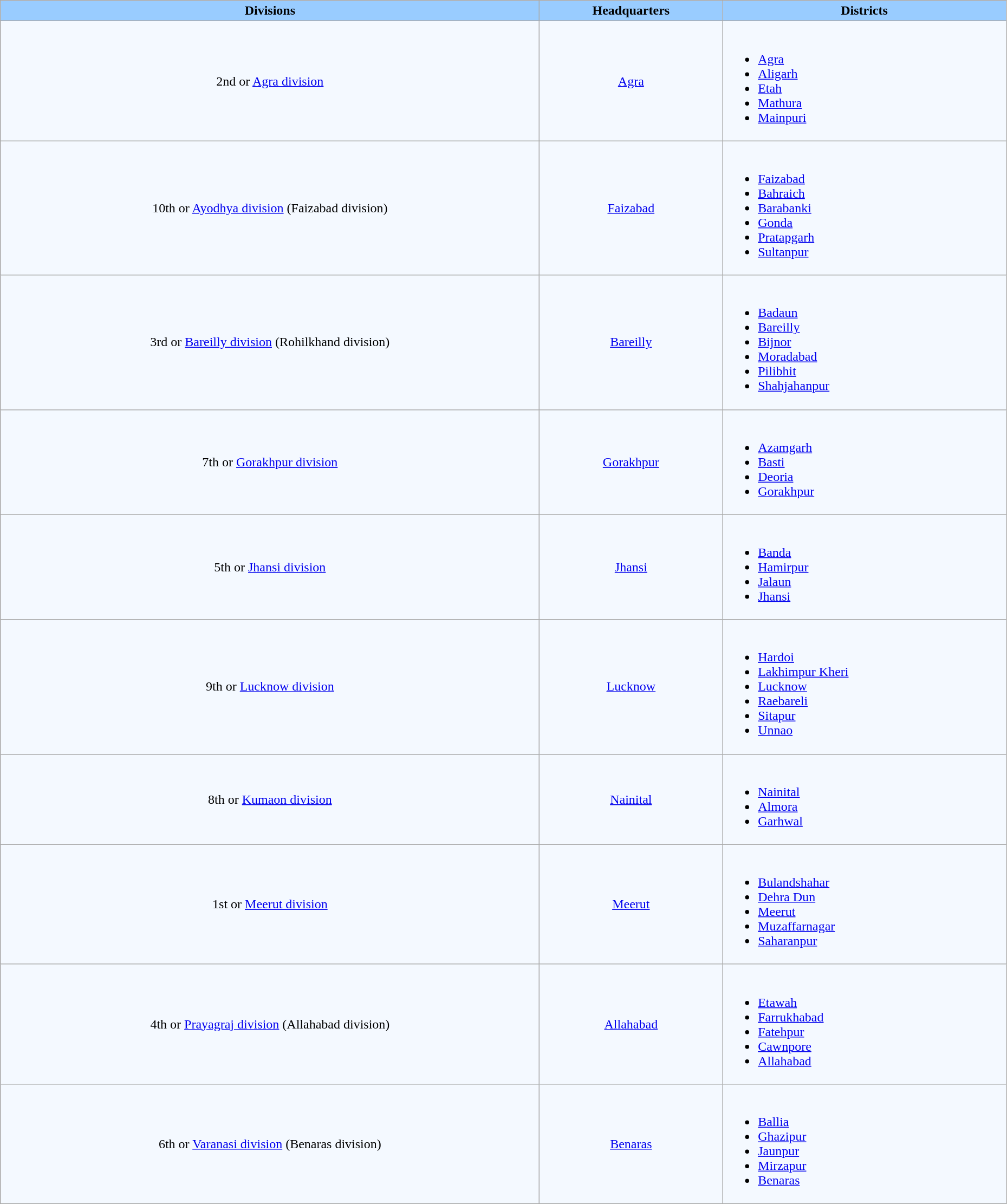<table class="wikitable sortable" style="width:98%; text-align:center; border:1px solid black;">
<tr style="background:#9cf;">
<td><strong>Divisions</strong></td>
<td><strong>Headquarters</strong></td>
<td><strong>Districts</strong><br></td>
</tr>
<tr style="background:#f4f9ff;">
<td>2nd or <a href='#'>Agra division</a></td>
<td><a href='#'>Agra</a></td>
<td align="left"><br><ul><li><a href='#'>Agra</a></li><li><a href='#'>Aligarh</a></li><li><a href='#'>Etah</a></li><li><a href='#'>Mathura</a></li><li><a href='#'>Mainpuri</a></li></ul></td>
</tr>
<tr style="background:#f4f9ff;">
<td>10th or <a href='#'>Ayodhya division</a> (Faizabad division)</td>
<td><a href='#'>Faizabad</a></td>
<td align="left"><br><ul><li><a href='#'>Faizabad</a></li><li><a href='#'>Bahraich</a></li><li><a href='#'>Barabanki</a></li><li><a href='#'>Gonda</a></li><li><a href='#'>Pratapgarh</a></li><li><a href='#'>Sultanpur</a></li></ul></td>
</tr>
<tr style="background:#f4f9ff;">
<td>3rd or <a href='#'>Bareilly division</a> (Rohilkhand division)</td>
<td><a href='#'>Bareilly</a></td>
<td align="left"><br><ul><li><a href='#'>Badaun</a></li><li><a href='#'>Bareilly</a></li><li><a href='#'>Bijnor</a></li><li><a href='#'>Moradabad</a></li><li><a href='#'>Pilibhit</a></li><li><a href='#'>Shahjahanpur</a></li></ul></td>
</tr>
<tr style="background:#f4f9ff;">
<td>7th or <a href='#'>Gorakhpur division</a></td>
<td><a href='#'>Gorakhpur</a></td>
<td align="left"><br><ul><li><a href='#'>Azamgarh</a></li><li><a href='#'>Basti</a></li><li><a href='#'>Deoria</a></li><li><a href='#'>Gorakhpur</a></li></ul></td>
</tr>
<tr style="background:#f4f9ff;">
<td>5th or <a href='#'>Jhansi division</a></td>
<td><a href='#'>Jhansi</a></td>
<td align="left"><br><ul><li><a href='#'>Banda</a></li><li><a href='#'>Hamirpur</a></li><li><a href='#'>Jalaun</a></li><li><a href='#'>Jhansi</a></li></ul></td>
</tr>
<tr style="background:#f4f9ff;">
<td>9th or <a href='#'>Lucknow division</a></td>
<td><a href='#'>Lucknow</a></td>
<td align="left"><br><ul><li><a href='#'>Hardoi</a></li><li><a href='#'>Lakhimpur Kheri</a></li><li><a href='#'>Lucknow</a></li><li><a href='#'>Raebareli</a></li><li><a href='#'>Sitapur</a></li><li><a href='#'>Unnao</a></li></ul></td>
</tr>
<tr style="background:#f4f9ff;">
<td>8th or <a href='#'>Kumaon division</a></td>
<td><a href='#'>Nainital</a></td>
<td align="left"><br><ul><li><a href='#'>Nainital</a></li><li><a href='#'>Almora</a></li><li><a href='#'>Garhwal</a></li></ul></td>
</tr>
<tr style="background:#f4f9ff;">
<td>1st or <a href='#'>Meerut division</a></td>
<td><a href='#'>Meerut</a></td>
<td align="left"><br><ul><li><a href='#'>Bulandshahar</a></li><li><a href='#'>Dehra Dun</a></li><li><a href='#'>Meerut</a></li><li><a href='#'>Muzaffarnagar</a></li><li><a href='#'>Saharanpur</a></li></ul></td>
</tr>
<tr style="background:#f4f9ff;">
<td>4th or <a href='#'>Prayagraj division</a> (Allahabad division)</td>
<td><a href='#'>Allahabad</a></td>
<td align="left"><br><ul><li><a href='#'>Etawah</a></li><li><a href='#'>Farrukhabad</a></li><li><a href='#'>Fatehpur</a></li><li><a href='#'>Cawnpore</a></li><li><a href='#'>Allahabad</a></li></ul></td>
</tr>
<tr style="background:#f4f9ff;">
<td>6th or <a href='#'>Varanasi division</a> (Benaras division)</td>
<td><a href='#'>Benaras</a></td>
<td align="left"><br><ul><li><a href='#'>Ballia</a></li><li><a href='#'>Ghazipur</a></li><li><a href='#'>Jaunpur</a></li><li><a href='#'>Mirzapur</a></li><li><a href='#'>Benaras</a></li></ul></td>
</tr>
</table>
